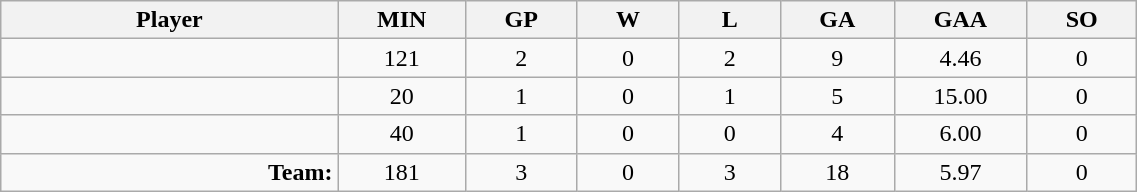<table class="wikitable sortable" width="60%">
<tr>
<th bgcolor="#DDDDFF" width="10%">Player</th>
<th width="3%" bgcolor="#DDDDFF" title="Minutes played">MIN</th>
<th width="3%" bgcolor="#DDDDFF" title="Games played in">GP</th>
<th width="3%" bgcolor="#DDDDFF" title="Wins">W</th>
<th width="3%" bgcolor="#DDDDFF"title="Losses">L</th>
<th width="3%" bgcolor="#DDDDFF" title="Goals against">GA</th>
<th width="3%" bgcolor="#DDDDFF" title="Goals against average">GAA</th>
<th width="3%" bgcolor="#DDDDFF" title="Shut-outs">SO</th>
</tr>
<tr align="center">
<td align="right"></td>
<td>121</td>
<td>2</td>
<td>0</td>
<td>2</td>
<td>9</td>
<td>4.46</td>
<td>0</td>
</tr>
<tr align="center">
<td align="right"></td>
<td>20</td>
<td>1</td>
<td>0</td>
<td>1</td>
<td>5</td>
<td>15.00</td>
<td>0</td>
</tr>
<tr align="center">
<td align="right"></td>
<td>40</td>
<td>1</td>
<td>0</td>
<td>0</td>
<td>4</td>
<td>6.00</td>
<td>0</td>
</tr>
<tr align="center">
<td align="right"><strong>Team:</strong></td>
<td>181</td>
<td>3</td>
<td>0</td>
<td>3</td>
<td>18</td>
<td>5.97</td>
<td>0</td>
</tr>
</table>
